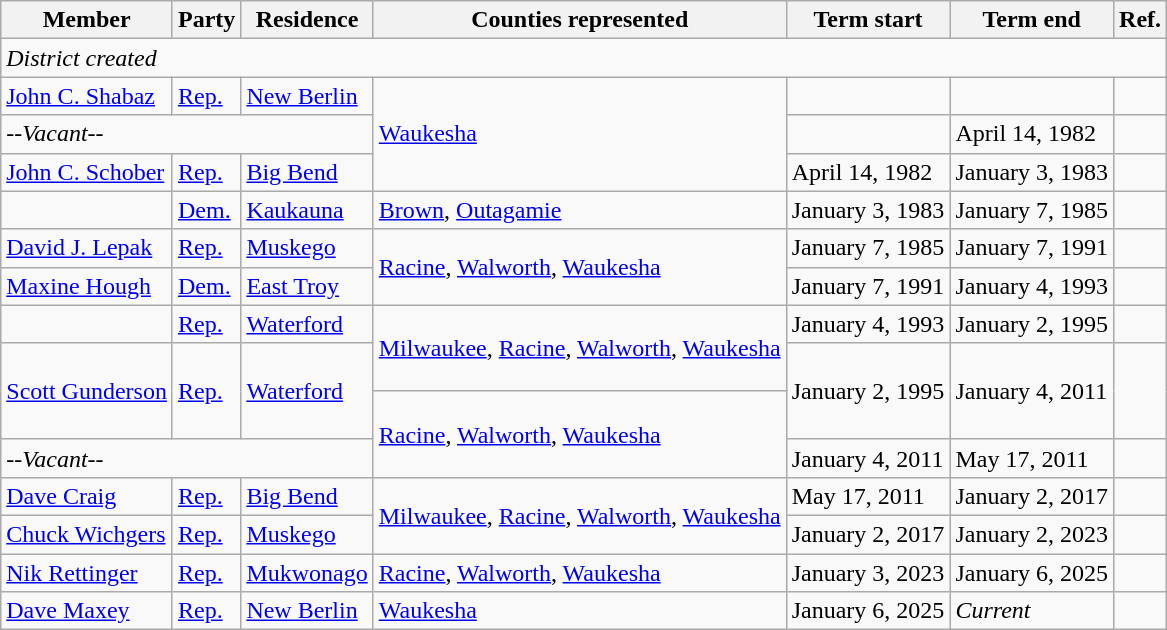<table class="wikitable">
<tr>
<th>Member</th>
<th>Party</th>
<th>Residence</th>
<th>Counties represented</th>
<th>Term start</th>
<th>Term end</th>
<th>Ref.</th>
</tr>
<tr>
<td colspan="7"><em>District created</em></td>
</tr>
<tr>
<td><a href='#'>John C. Shabaz</a></td>
<td><a href='#'>Rep.</a></td>
<td><a href='#'>New Berlin</a></td>
<td rowspan="3"><a href='#'>Waukesha</a></td>
<td></td>
<td></td>
<td></td>
</tr>
<tr>
<td colspan="3"><em>--Vacant--</em></td>
<td></td>
<td>April 14, 1982</td>
<td></td>
</tr>
<tr>
<td><a href='#'>John C. Schober</a></td>
<td><a href='#'>Rep.</a></td>
<td><a href='#'>Big Bend</a></td>
<td>April 14, 1982</td>
<td>January 3, 1983</td>
<td></td>
</tr>
<tr>
<td></td>
<td><a href='#'>Dem.</a></td>
<td><a href='#'>Kaukauna</a></td>
<td><a href='#'>Brown</a>, <a href='#'>Outagamie</a></td>
<td>January 3, 1983</td>
<td>January 7, 1985</td>
<td></td>
</tr>
<tr>
<td><a href='#'>David J. Lepak</a></td>
<td><a href='#'>Rep.</a></td>
<td><a href='#'>Muskego</a></td>
<td rowspan="2"><a href='#'>Racine</a>, <a href='#'>Walworth</a>, <a href='#'>Waukesha</a></td>
<td>January 7, 1985</td>
<td>January 7, 1991</td>
<td></td>
</tr>
<tr>
<td><a href='#'>Maxine Hough</a></td>
<td><a href='#'>Dem.</a></td>
<td><a href='#'>East Troy</a></td>
<td>January 7, 1991</td>
<td>January 4, 1993</td>
<td></td>
</tr>
<tr>
<td></td>
<td><a href='#'>Rep.</a></td>
<td><a href='#'>Waterford</a></td>
<td rowspan="2"><a href='#'>Milwaukee</a>, <a href='#'>Racine</a>, <a href='#'>Walworth</a>, <a href='#'>Waukesha</a></td>
<td>January 4, 1993</td>
<td>January 2, 1995</td>
<td></td>
</tr>
<tr style="height:2em">
<td rowspan="2"><a href='#'>Scott Gunderson</a></td>
<td rowspan="2" ><a href='#'>Rep.</a></td>
<td rowspan="2"><a href='#'>Waterford</a></td>
<td rowspan="2">January 2, 1995</td>
<td rowspan="2">January 4, 2011</td>
<td rowspan="2"></td>
</tr>
<tr style="height:2em">
<td rowspan="2"><a href='#'>Racine</a>, <a href='#'>Walworth</a>, <a href='#'>Waukesha</a></td>
</tr>
<tr>
<td colspan="3"><em>--Vacant--</em></td>
<td>January 4, 2011</td>
<td>May 17, 2011</td>
<td></td>
</tr>
<tr>
<td><a href='#'>Dave Craig</a></td>
<td><a href='#'>Rep.</a></td>
<td><a href='#'>Big Bend</a></td>
<td rowspan="2"><a href='#'>Milwaukee</a>, <a href='#'>Racine</a>, <a href='#'>Walworth</a>, <a href='#'>Waukesha</a></td>
<td>May 17, 2011</td>
<td>January 2, 2017</td>
<td></td>
</tr>
<tr>
<td><a href='#'>Chuck Wichgers</a></td>
<td><a href='#'>Rep.</a></td>
<td><a href='#'>Muskego</a></td>
<td>January 2, 2017</td>
<td>January 2, 2023</td>
<td></td>
</tr>
<tr>
<td><a href='#'>Nik Rettinger</a></td>
<td><a href='#'>Rep.</a></td>
<td><a href='#'>Mukwonago</a></td>
<td><a href='#'>Racine</a>, <a href='#'>Walworth</a>, <a href='#'>Waukesha</a></td>
<td>January 3, 2023</td>
<td>January 6, 2025</td>
<td></td>
</tr>
<tr>
<td><a href='#'>Dave Maxey</a></td>
<td><a href='#'>Rep.</a></td>
<td><a href='#'>New Berlin</a></td>
<td><a href='#'>Waukesha</a></td>
<td>January 6, 2025</td>
<td><em>Current</em></td>
<td></td>
</tr>
</table>
